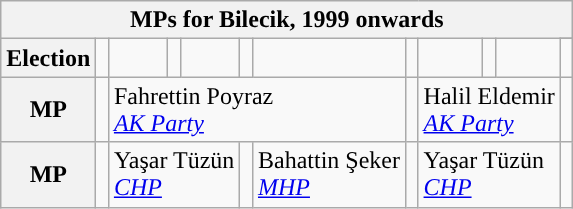<table class="wikitable">
<tr>
<th colspan = 12>MPs for Bilecik, 1999 onwards</th>
</tr>
<tr>
<th rowspan = 2>Election</th>
<td rowspan="2" style="width:1px;"></td>
<td rowspan = 2></td>
<td rowspan="2" style="width:1px;"></td>
<td rowspan = 2></td>
<td rowspan="2" style="width:1px;"></td>
<td rowspan = 2></td>
<td rowspan="2" style="width:1px;"></td>
<td rowspan = 2></td>
<td rowspan="2" style="width:1px;"></td>
<td rowspan = 2></td>
</tr>
<tr>
<td></td>
</tr>
<tr>
<th>MP</th>
<td width=1px style="background-color: "></td>
<td colspan = 5>Fahrettin Poyraz<br><em><a href='#'>AK Party</a></em></td>
<td width=1px style="background-color: "></td>
<td colspan = 3>Halil Eldemir<br><em><a href='#'>AK Party</a></em></td>
<td width=1px style="background-color: "></td>
</tr>
<tr>
<th>MP</th>
<td width=1px style="background-color: "></td>
<td colspan = 3>Yaşar Tüzün<br><em><a href='#'>CHP</a></em></td>
<td width=1px style="background-color: "></td>
<td colspan = 1>Bahattin Şeker<br><em><a href='#'>MHP</a></em></td>
<td width=1px style="background-color: "></td>
<td colspan = 3>Yaşar Tüzün<br><em><a href='#'>CHP</a></em></td>
<td width=1px style="background-color: "></td>
</tr>
</table>
